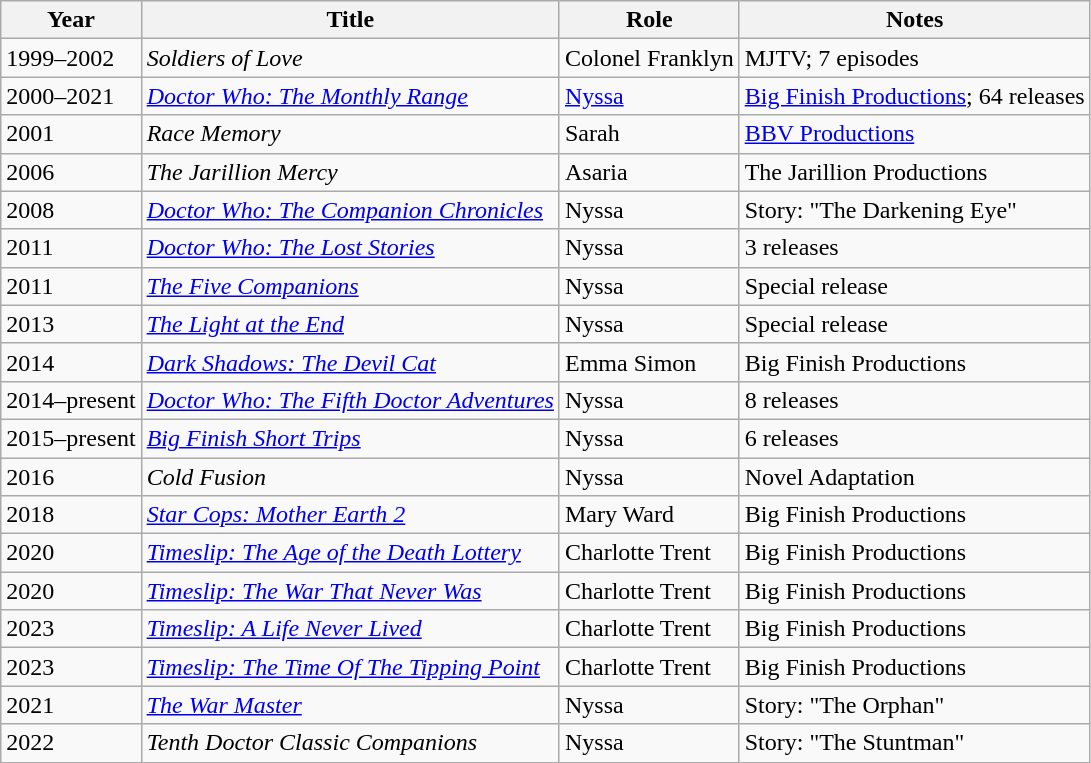<table class="wikitable sortable">
<tr>
<th>Year</th>
<th>Title</th>
<th>Role</th>
<th class="unsortable">Notes</th>
</tr>
<tr>
<td>1999–2002</td>
<td><em>Soldiers of Love</em></td>
<td>Colonel Franklyn</td>
<td>MJTV; 7 episodes</td>
</tr>
<tr>
<td>2000–2021</td>
<td><em><a href='#'>Doctor Who: The Monthly Range</a></em></td>
<td><a href='#'>Nyssa</a></td>
<td><a href='#'>Big Finish Productions</a>; 64 releases</td>
</tr>
<tr>
<td>2001</td>
<td><em>Race Memory</em></td>
<td>Sarah</td>
<td><a href='#'>BBV Productions</a></td>
</tr>
<tr>
<td>2006</td>
<td><em>The Jarillion Mercy</em></td>
<td>Asaria</td>
<td>The Jarillion Productions</td>
</tr>
<tr>
<td>2008</td>
<td><em><a href='#'>Doctor Who: The Companion Chronicles</a></em></td>
<td>Nyssa</td>
<td>Story: "The Darkening Eye"</td>
</tr>
<tr>
<td>2011</td>
<td><em><a href='#'>Doctor Who: The Lost Stories</a></em></td>
<td>Nyssa</td>
<td>3 releases</td>
</tr>
<tr>
<td>2011</td>
<td><em><a href='#'>The Five Companions</a></em></td>
<td>Nyssa</td>
<td>Special release</td>
</tr>
<tr>
<td>2013</td>
<td><em><a href='#'>The Light at the End</a></em></td>
<td>Nyssa</td>
<td>Special release</td>
</tr>
<tr>
<td>2014</td>
<td><em><a href='#'>Dark Shadows: The Devil Cat</a></em></td>
<td>Emma Simon</td>
<td>Big Finish Productions</td>
</tr>
<tr>
<td>2014–present</td>
<td><em><a href='#'>Doctor Who: The Fifth Doctor Adventures</a></em></td>
<td>Nyssa</td>
<td>8 releases</td>
</tr>
<tr>
<td>2015–present</td>
<td><em><a href='#'>Big Finish Short Trips</a></em></td>
<td>Nyssa</td>
<td>6 releases</td>
</tr>
<tr>
<td>2016</td>
<td><em>Cold Fusion</em></td>
<td>Nyssa</td>
<td>Novel Adaptation</td>
</tr>
<tr>
<td>2018</td>
<td><em><a href='#'>Star Cops: Mother Earth 2</a></em></td>
<td>Mary Ward</td>
<td>Big Finish Productions</td>
</tr>
<tr>
<td>2020</td>
<td><em><a href='#'>Timeslip: The Age of the Death Lottery</a></em></td>
<td>Charlotte Trent</td>
<td>Big Finish Productions</td>
</tr>
<tr>
<td>2020</td>
<td><em><a href='#'>Timeslip: The War That Never Was</a></em></td>
<td>Charlotte Trent</td>
<td>Big Finish Productions</td>
</tr>
<tr>
<td>2023</td>
<td><em><a href='#'>Timeslip: A Life Never Lived</a></em></td>
<td>Charlotte Trent</td>
<td>Big Finish Productions</td>
</tr>
<tr>
<td>2023</td>
<td><em><a href='#'>Timeslip: The Time Of The Tipping Point</a></em></td>
<td>Charlotte Trent</td>
<td>Big Finish Productions</td>
</tr>
<tr>
<td>2021</td>
<td><em><a href='#'>The War Master</a></em></td>
<td>Nyssa</td>
<td>Story: "The Orphan"</td>
</tr>
<tr>
<td>2022</td>
<td><em>Tenth Doctor Classic Companions</em></td>
<td>Nyssa</td>
<td>Story: "The Stuntman"</td>
</tr>
</table>
